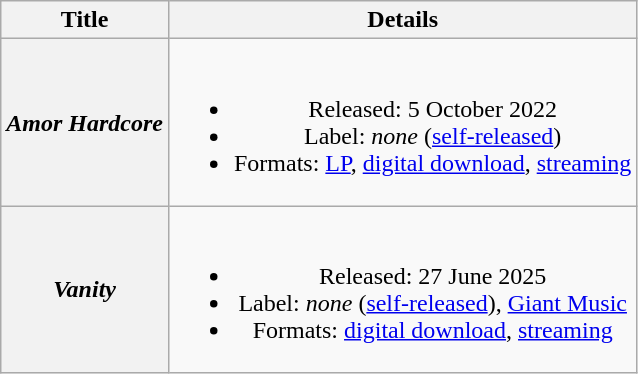<table class="wikitable plainrowheaders" style="text-align:center">
<tr>
<th scope="col">Title</th>
<th scope="col">Details</th>
</tr>
<tr>
<th scope="row"><em>Amor Hardcore</em></th>
<td><br><ul><li>Released: 5 October 2022</li><li>Label: <em>none</em> (<a href='#'>self-released</a>)</li><li>Formats: <a href='#'>LP</a>, <a href='#'>digital download</a>, <a href='#'>streaming</a></li></ul></td>
</tr>
<tr>
<th scope="row"><em>Vanity</em></th>
<td><br><ul><li>Released: 27 June 2025</li><li>Label: <em>none</em> (<a href='#'>self-released</a>), <a href='#'>Giant Music</a></li><li>Formats: <a href='#'>digital download</a>, <a href='#'>streaming</a></li></ul></td>
</tr>
</table>
